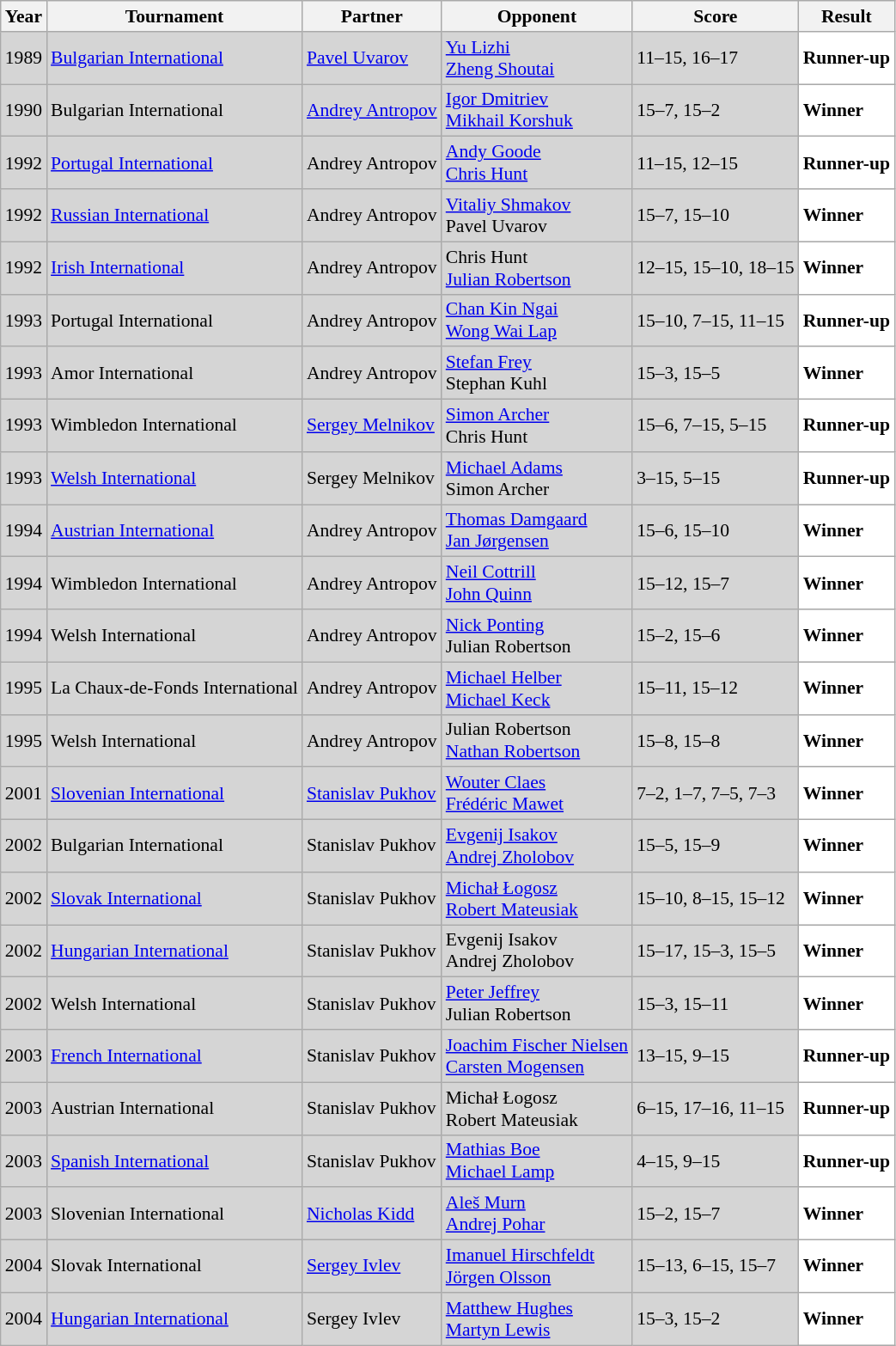<table class="sortable wikitable" style="font-size: 90%;">
<tr>
<th>Year</th>
<th>Tournament</th>
<th>Partner</th>
<th>Opponent</th>
<th>Score</th>
<th>Result</th>
</tr>
<tr style="background:#D5D5D5">
<td align="center">1989</td>
<td align="left"><a href='#'>Bulgarian International</a></td>
<td align="left"> <a href='#'>Pavel Uvarov</a></td>
<td align="left"> <a href='#'>Yu Lizhi</a> <br>  <a href='#'>Zheng Shoutai</a></td>
<td align="left">11–15, 16–17</td>
<td style="text-align:left; background:white"> <strong>Runner-up</strong></td>
</tr>
<tr style="background:#D5D5D5">
<td align="center">1990</td>
<td align="left">Bulgarian International</td>
<td align="left"> <a href='#'>Andrey Antropov</a></td>
<td align="left"> <a href='#'>Igor Dmitriev</a> <br>  <a href='#'>Mikhail Korshuk</a></td>
<td align="left">15–7, 15–2</td>
<td style="text-align:left; background:white"> <strong>Winner</strong></td>
</tr>
<tr style="background:#D5D5D5">
<td align="center">1992</td>
<td align="left"><a href='#'>Portugal International</a></td>
<td align="left"> Andrey Antropov</td>
<td align="left"> <a href='#'>Andy Goode</a> <br>  <a href='#'>Chris Hunt</a></td>
<td align="left">11–15, 12–15</td>
<td style="text-align:left; background:white"> <strong>Runner-up</strong></td>
</tr>
<tr style="background:#D5D5D5">
<td align="center">1992</td>
<td align="left"><a href='#'>Russian International</a></td>
<td align="left"> Andrey Antropov</td>
<td align="left"> <a href='#'>Vitaliy Shmakov</a> <br>  Pavel Uvarov</td>
<td align="left">15–7, 15–10</td>
<td style="text-align:left; background:white"> <strong>Winner</strong></td>
</tr>
<tr style="background:#D5D5D5">
<td align="center">1992</td>
<td align="left"><a href='#'>Irish International</a></td>
<td align="left"> Andrey Antropov</td>
<td align="left"> Chris Hunt <br>  <a href='#'>Julian Robertson</a></td>
<td align="left">12–15, 15–10, 18–15</td>
<td style="text-align:left; background:white"> <strong>Winner</strong></td>
</tr>
<tr style="background:#D5D5D5">
<td align="center">1993</td>
<td align="left">Portugal International</td>
<td align="left"> Andrey Antropov</td>
<td align="left"> <a href='#'>Chan Kin Ngai</a> <br>  <a href='#'>Wong Wai Lap</a></td>
<td align="left">15–10, 7–15, 11–15</td>
<td style="text-align:left; background:white"> <strong>Runner-up</strong></td>
</tr>
<tr style="background:#D5D5D5">
<td align="center">1993</td>
<td align="left">Amor International</td>
<td align="left"> Andrey Antropov</td>
<td align="left"> <a href='#'>Stefan Frey</a> <br>  Stephan Kuhl</td>
<td align="left">15–3, 15–5</td>
<td style="text-align:left; background:white"> <strong>Winner</strong></td>
</tr>
<tr style="background:#D5D5D5">
<td align="center">1993</td>
<td align="left">Wimbledon International</td>
<td align="left"> <a href='#'>Sergey Melnikov</a></td>
<td align="left"> <a href='#'>Simon Archer</a> <br>  Chris Hunt</td>
<td align="left">15–6, 7–15, 5–15</td>
<td style="text-align:left; background:white"> <strong>Runner-up</strong></td>
</tr>
<tr style="background:#D5D5D5">
<td align="center">1993</td>
<td align="left"><a href='#'>Welsh International</a></td>
<td align="left"> Sergey Melnikov</td>
<td align="left"> <a href='#'>Michael Adams</a> <br>  Simon Archer</td>
<td align="left">3–15, 5–15</td>
<td style="text-align:left; background:white"> <strong>Runner-up</strong></td>
</tr>
<tr style="background:#D5D5D5">
<td align="center">1994</td>
<td align="left"><a href='#'>Austrian International</a></td>
<td align="left"> Andrey Antropov</td>
<td align="left"> <a href='#'>Thomas Damgaard</a> <br>  <a href='#'>Jan Jørgensen</a></td>
<td align="left">15–6, 15–10</td>
<td style="text-align:left; background:white"> <strong>Winner</strong></td>
</tr>
<tr style="background:#D5D5D5">
<td align="center">1994</td>
<td align="left">Wimbledon International</td>
<td align="left"> Andrey Antropov</td>
<td align="left"> <a href='#'>Neil Cottrill</a> <br>  <a href='#'>John Quinn</a></td>
<td align="left">15–12, 15–7</td>
<td style="text-align:left; background:white"> <strong>Winner</strong></td>
</tr>
<tr style="background:#D5D5D5">
<td align="center">1994</td>
<td align="left">Welsh International</td>
<td align="left"> Andrey Antropov</td>
<td align="left"> <a href='#'>Nick Ponting</a> <br>  Julian Robertson</td>
<td align="left">15–2, 15–6</td>
<td style="text-align:left; background:white"> <strong>Winner</strong></td>
</tr>
<tr style="background:#D5D5D5">
<td align="center">1995</td>
<td align="left">La Chaux-de-Fonds International</td>
<td align="left"> Andrey Antropov</td>
<td align="left"> <a href='#'>Michael Helber</a> <br>  <a href='#'>Michael Keck</a></td>
<td align="left">15–11, 15–12</td>
<td style="text-align:left; background:white"> <strong>Winner</strong></td>
</tr>
<tr style="background:#D5D5D5">
<td align="center">1995</td>
<td align="left">Welsh International</td>
<td align="left"> Andrey Antropov</td>
<td align="left"> Julian Robertson <br>  <a href='#'>Nathan Robertson</a></td>
<td align="left">15–8, 15–8</td>
<td style="text-align:left; background:white"> <strong>Winner</strong></td>
</tr>
<tr style="background:#D5D5D5">
<td align="center">2001</td>
<td align="left"><a href='#'>Slovenian International</a></td>
<td align="left"> <a href='#'>Stanislav Pukhov</a></td>
<td align="left"> <a href='#'>Wouter Claes</a> <br>  <a href='#'>Frédéric Mawet</a></td>
<td align="left">7–2, 1–7, 7–5, 7–3</td>
<td style="text-align:left; background:white"> <strong>Winner</strong></td>
</tr>
<tr style="background:#D5D5D5">
<td align="center">2002</td>
<td align="left">Bulgarian International</td>
<td align="left"> Stanislav Pukhov</td>
<td align="left"> <a href='#'>Evgenij Isakov</a> <br>  <a href='#'>Andrej Zholobov</a></td>
<td align="left">15–5, 15–9</td>
<td style="text-align:left; background:white"> <strong>Winner</strong></td>
</tr>
<tr style="background:#D5D5D5">
<td align="center">2002</td>
<td align="left"><a href='#'>Slovak International</a></td>
<td align="left"> Stanislav Pukhov</td>
<td align="left"> <a href='#'>Michał Łogosz</a> <br>  <a href='#'>Robert Mateusiak</a></td>
<td align="left">15–10, 8–15, 15–12</td>
<td style="text-align:left; background:white"> <strong>Winner</strong></td>
</tr>
<tr style="background:#D5D5D5">
<td align="center">2002</td>
<td align="left"><a href='#'>Hungarian International</a></td>
<td align="left"> Stanislav Pukhov</td>
<td align="left"> Evgenij Isakov <br>  Andrej Zholobov</td>
<td align="left">15–17, 15–3, 15–5</td>
<td style="text-align:left; background:white"> <strong>Winner</strong></td>
</tr>
<tr style="background:#D5D5D5">
<td align="center">2002</td>
<td align="left">Welsh International</td>
<td align="left"> Stanislav Pukhov</td>
<td align="left"> <a href='#'>Peter Jeffrey</a> <br>  Julian Robertson</td>
<td align="left">15–3, 15–11</td>
<td style="text-align:left; background:white"> <strong>Winner</strong></td>
</tr>
<tr style="background:#D5D5D5">
<td align="center">2003</td>
<td align="left"><a href='#'>French International</a></td>
<td align="left"> Stanislav Pukhov</td>
<td align="left"> <a href='#'>Joachim Fischer Nielsen</a> <br>  <a href='#'>Carsten Mogensen</a></td>
<td align="left">13–15, 9–15</td>
<td style="text-align:left; background:white"> <strong>Runner-up</strong></td>
</tr>
<tr style="background:#D5D5D5">
<td align="center">2003</td>
<td align="left">Austrian International</td>
<td align="left"> Stanislav Pukhov</td>
<td align="left"> Michał Łogosz <br>  Robert Mateusiak</td>
<td align="left">6–15, 17–16, 11–15</td>
<td style="text-align:left; background:white"> <strong>Runner-up</strong></td>
</tr>
<tr style="background:#D5D5D5">
<td align="center">2003</td>
<td align="left"><a href='#'>Spanish International</a></td>
<td align="left"> Stanislav Pukhov</td>
<td align="left"> <a href='#'>Mathias Boe</a> <br>  <a href='#'>Michael Lamp</a></td>
<td align="left">4–15, 9–15</td>
<td style="text-align:left; background:white"> <strong>Runner-up</strong></td>
</tr>
<tr style="background:#D5D5D5">
<td align="center">2003</td>
<td align="left">Slovenian International</td>
<td align="left"> <a href='#'>Nicholas Kidd</a></td>
<td align="left"> <a href='#'>Aleš Murn</a> <br>  <a href='#'>Andrej Pohar</a></td>
<td align="left">15–2, 15–7</td>
<td style="text-align:left; background:white"> <strong>Winner</strong></td>
</tr>
<tr style="background:#D5D5D5">
<td align="center">2004</td>
<td align="left">Slovak International</td>
<td align="left"> <a href='#'>Sergey Ivlev</a></td>
<td align="left"> <a href='#'>Imanuel Hirschfeldt</a> <br>  <a href='#'>Jörgen Olsson</a></td>
<td align="left">15–13, 6–15, 15–7</td>
<td style="text-align:left; background:white"> <strong>Winner</strong></td>
</tr>
<tr style="background:#D5D5D5">
<td align="center">2004</td>
<td align="left"><a href='#'>Hungarian International</a></td>
<td align="left"> Sergey Ivlev</td>
<td align="left"> <a href='#'>Matthew Hughes</a> <br>  <a href='#'>Martyn Lewis</a></td>
<td align="left">15–3, 15–2</td>
<td style="text-align:left; background:white"> <strong>Winner</strong></td>
</tr>
</table>
